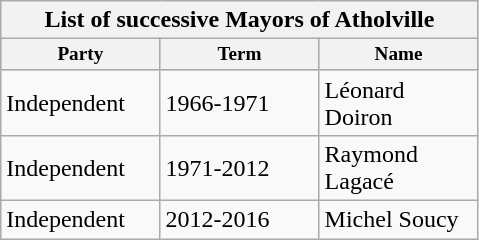<table class="wikitable centre">
<tr>
<th colspan=6>List of successive Mayors of Atholville</th>
</tr>
<tr style="font-size: 80%; text-align: left; background-color:silver">
<th style="color: Black; text-align: center" width="100px">Party</th>
<th style="color: Black; text-align: center" width="100px">Term</th>
<th style="color: Black; text-align: center" width="100px">Name</th>
</tr>
<tr>
<td>Independent</td>
<td>1966-1971</td>
<td>Léonard Doiron</td>
</tr>
<tr>
<td>Independent</td>
<td>1971-2012</td>
<td>Raymond Lagacé</td>
</tr>
<tr>
<td>Independent</td>
<td>2012-2016</td>
<td>Michel Soucy</td>
</tr>
</table>
